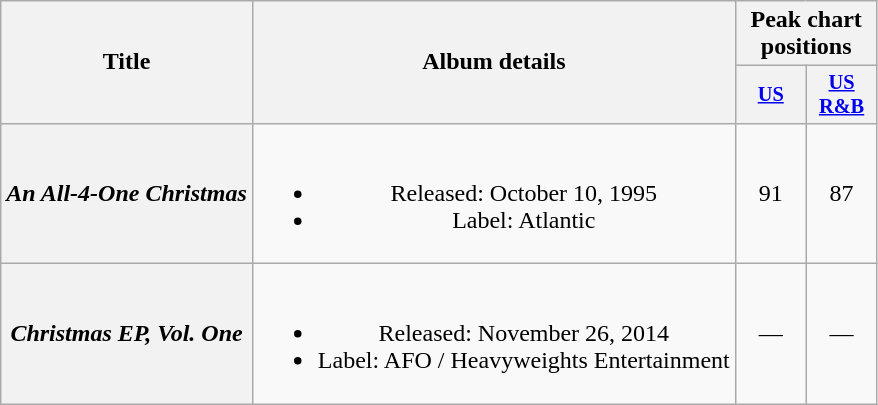<table class="wikitable plainrowheaders" style="text-align:center;">
<tr>
<th scope="col" rowspan="2">Title</th>
<th scope="col" rowspan="2">Album details</th>
<th scope="col" colspan="2">Peak chart positions</th>
</tr>
<tr>
<th scope="col" style="width:3em; font-size:85%"><a href='#'>US</a><br></th>
<th scope="col" style="width:3em; font-size:85%"><a href='#'>US R&B</a></th>
</tr>
<tr>
<th scope="row"><em>An All-4-One Christmas</em></th>
<td><br><ul><li>Released: October 10, 1995</li><li>Label: Atlantic</li></ul></td>
<td>91</td>
<td>87</td>
</tr>
<tr>
<th scope="row"><em>Christmas EP, Vol. One</em></th>
<td><br><ul><li>Released: November 26, 2014</li><li>Label: AFO / Heavyweights Entertainment</li></ul></td>
<td>—</td>
<td>—</td>
</tr>
</table>
